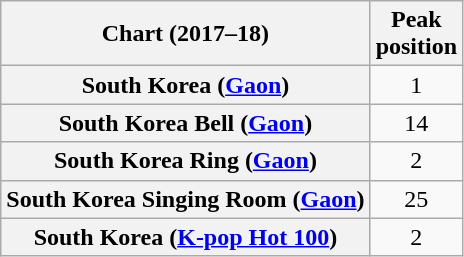<table class="wikitable plainrowheaders sortable" style="text-align:center;" border="1">
<tr>
<th scope="col">Chart (2017–18)</th>
<th scope="col">Peak<br>position</th>
</tr>
<tr>
<th scope="row">South Korea (<a href='#'>Gaon</a>)</th>
<td>1</td>
</tr>
<tr>
<th scope="row">South Korea Bell (<a href='#'>Gaon</a>)</th>
<td>14</td>
</tr>
<tr>
<th scope="row">South Korea Ring (<a href='#'>Gaon</a>)</th>
<td>2</td>
</tr>
<tr>
<th scope="row">South Korea Singing Room (<a href='#'>Gaon</a>)</th>
<td>25</td>
</tr>
<tr>
<th scope="row">South Korea (<a href='#'>K-pop Hot 100</a>)</th>
<td>2</td>
</tr>
</table>
